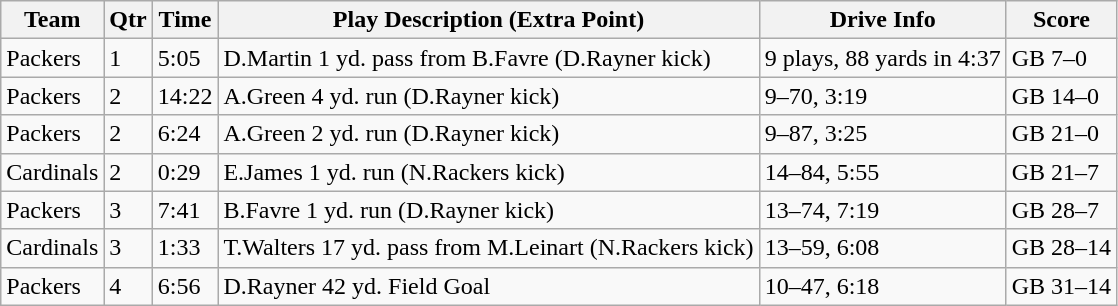<table class="wikitable">
<tr>
<th>Team</th>
<th>Qtr</th>
<th>Time</th>
<th>Play Description (Extra Point)</th>
<th>Drive Info</th>
<th>Score</th>
</tr>
<tr>
<td>Packers</td>
<td>1</td>
<td>5:05</td>
<td>D.Martin 1 yd. pass from B.Favre (D.Rayner kick)</td>
<td>9 plays, 88 yards in 4:37</td>
<td>GB 7–0</td>
</tr>
<tr>
<td>Packers</td>
<td>2</td>
<td>14:22</td>
<td>A.Green 4 yd. run (D.Rayner kick)</td>
<td>9–70, 3:19</td>
<td>GB 14–0</td>
</tr>
<tr>
<td>Packers</td>
<td>2</td>
<td>6:24</td>
<td>A.Green 2 yd. run (D.Rayner kick)</td>
<td>9–87, 3:25</td>
<td>GB 21–0</td>
</tr>
<tr>
<td>Cardinals</td>
<td>2</td>
<td>0:29</td>
<td>E.James 1 yd. run (N.Rackers kick)</td>
<td>14–84, 5:55</td>
<td>GB 21–7</td>
</tr>
<tr>
<td>Packers</td>
<td>3</td>
<td>7:41</td>
<td>B.Favre 1 yd. run (D.Rayner kick)</td>
<td>13–74, 7:19</td>
<td>GB 28–7</td>
</tr>
<tr>
<td>Cardinals</td>
<td>3</td>
<td>1:33</td>
<td>T.Walters 17 yd. pass from M.Leinart (N.Rackers kick)</td>
<td>13–59, 6:08</td>
<td>GB 28–14</td>
</tr>
<tr>
<td>Packers</td>
<td>4</td>
<td>6:56</td>
<td>D.Rayner 42 yd. Field Goal</td>
<td>10–47, 6:18</td>
<td>GB 31–14</td>
</tr>
</table>
